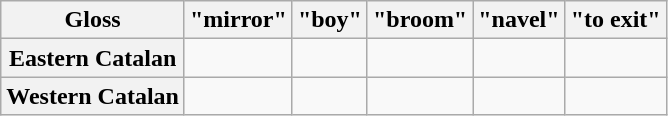<table class="wikitable">
<tr>
<th>Gloss</th>
<th>"mirror"</th>
<th>"boy"</th>
<th>"broom"</th>
<th>"navel"</th>
<th>"to exit"</th>
</tr>
<tr>
<th>Eastern Catalan</th>
<td></td>
<td></td>
<td></td>
<td></td>
<td></td>
</tr>
<tr>
<th>Western Catalan</th>
<td></td>
<td></td>
<td></td>
<td></td>
<td></td>
</tr>
</table>
